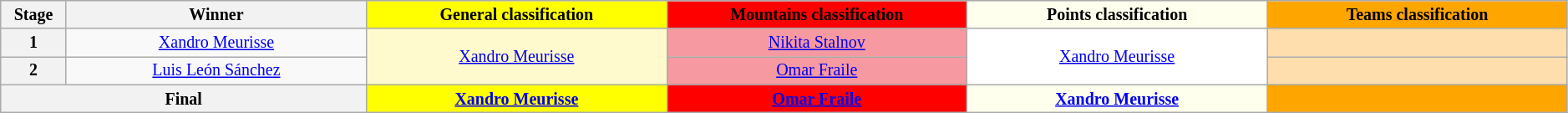<table class="wikitable" width="99%" style="text-align: center; font-size:smaller;">
<tr>
<th width="2%">Stage</th>
<th width="12%">Winner</th>
<th style="background:yellow;" width="12%">General classification<br></th>
<th style="background:red;" width="12%">Mountains classification<br></th>
<th style="background:#FFFFEE;" width="12%">Points classification<br></th>
<th style="background:orange;" width="12%">Teams classification<br></th>
</tr>
<tr>
<th>1</th>
<td><a href='#'>Xandro Meurisse</a></td>
<td style="background:LemonChiffon;" rowspan="2"><a href='#'>Xandro Meurisse</a></td>
<td style="background:#F799A0;"><a href='#'>Nikita Stalnov</a></td>
<td rowspan="2" style="background:white;"><a href='#'>Xandro Meurisse</a></td>
<td style="background:navajowhite"></td>
</tr>
<tr>
<th>2</th>
<td><a href='#'>Luis León Sánchez</a></td>
<td style="background:#F799A0;"><a href='#'>Omar Fraile</a></td>
<td style="background:navajowhite"></td>
</tr>
<tr>
<th colspan="2">Final</th>
<th style="background:yellow;"><strong><a href='#'>Xandro Meurisse</a></strong></th>
<th style="background:red;"><strong><a href='#'>Omar Fraile</a></strong></th>
<th style="background:#FFFFEE;"><strong><a href='#'>Xandro Meurisse</a></strong></th>
<th style="background:orange;"><strong></strong></th>
</tr>
</table>
